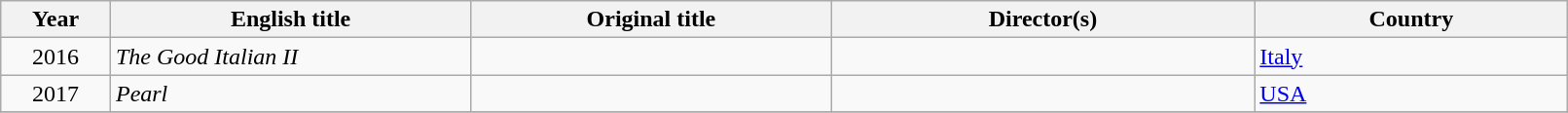<table class="sortable wikitable" width="85%" cellpadding="5">
<tr>
<th width="7%">Year</th>
<th width="23%">English title</th>
<th width="23%">Original title</th>
<th width="27%">Director(s)</th>
<th width="20%">Country</th>
</tr>
<tr>
<td style="text-align:center;">2016</td>
<td><em>The Good Italian II</em> </td>
<td></td>
<td></td>
<td><a href='#'>Italy</a></td>
</tr>
<tr>
<td style="text-align:center;">2017</td>
<td><em>Pearl</em> </td>
<td></td>
<td></td>
<td><a href='#'>USA</a></td>
</tr>
<tr>
</tr>
</table>
